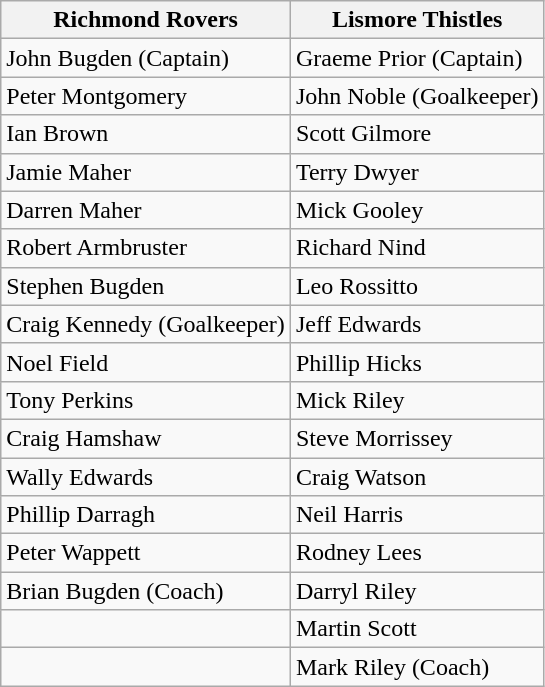<table class="wikitable">
<tr>
<th>Richmond Rovers</th>
<th>Lismore Thistles</th>
</tr>
<tr>
<td>John Bugden (Captain)</td>
<td>Graeme Prior (Captain)</td>
</tr>
<tr>
<td>Peter Montgomery</td>
<td>John Noble (Goalkeeper)</td>
</tr>
<tr>
<td>Ian Brown</td>
<td>Scott Gilmore</td>
</tr>
<tr>
<td>Jamie Maher</td>
<td>Terry Dwyer</td>
</tr>
<tr>
<td>Darren Maher</td>
<td>Mick Gooley</td>
</tr>
<tr>
<td>Robert Armbruster</td>
<td>Richard Nind</td>
</tr>
<tr>
<td>Stephen Bugden</td>
<td>Leo Rossitto</td>
</tr>
<tr>
<td>Craig Kennedy (Goalkeeper)</td>
<td>Jeff Edwards</td>
</tr>
<tr>
<td>Noel Field</td>
<td>Phillip Hicks</td>
</tr>
<tr>
<td>Tony Perkins</td>
<td>Mick Riley</td>
</tr>
<tr>
<td>Craig Hamshaw</td>
<td>Steve Morrissey</td>
</tr>
<tr>
<td>Wally Edwards</td>
<td>Craig Watson</td>
</tr>
<tr>
<td>Phillip Darragh</td>
<td>Neil Harris</td>
</tr>
<tr>
<td>Peter Wappett</td>
<td>Rodney Lees</td>
</tr>
<tr>
<td>Brian Bugden (Coach)</td>
<td>Darryl Riley</td>
</tr>
<tr>
<td></td>
<td>Martin Scott</td>
</tr>
<tr>
<td></td>
<td>Mark Riley (Coach)</td>
</tr>
</table>
